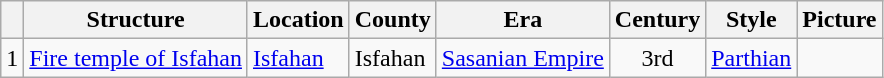<table class="sortable wikitable">
<tr>
<th></th>
<th>Structure</th>
<th>Location</th>
<th>County</th>
<th>Era</th>
<th>Century</th>
<th>Style</th>
<th>Picture</th>
</tr>
<tr>
<td>1</td>
<td><a href='#'>Fire temple of Isfahan</a></td>
<td><a href='#'>Isfahan</a></td>
<td>Isfahan</td>
<td><a href='#'>Sasanian Empire</a></td>
<td align="center">3rd</td>
<td><a href='#'>Parthian</a></td>
<td></td>
</tr>
</table>
